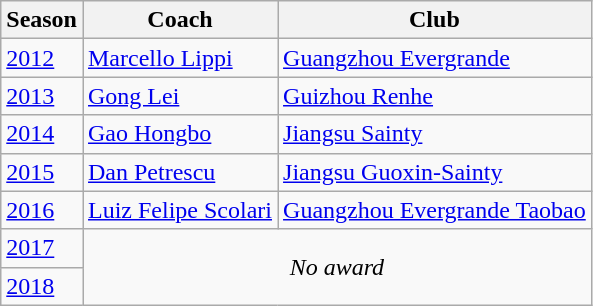<table class="wikitable">
<tr>
<th>Season</th>
<th>Coach</th>
<th>Club</th>
</tr>
<tr>
<td><a href='#'>2012</a></td>
<td> <a href='#'>Marcello Lippi</a></td>
<td><a href='#'>Guangzhou Evergrande</a></td>
</tr>
<tr>
<td><a href='#'>2013</a></td>
<td> <a href='#'>Gong Lei</a></td>
<td><a href='#'>Guizhou Renhe</a></td>
</tr>
<tr>
<td><a href='#'>2014</a></td>
<td> <a href='#'>Gao Hongbo</a></td>
<td><a href='#'>Jiangsu Sainty</a></td>
</tr>
<tr>
<td><a href='#'>2015</a></td>
<td> <a href='#'>Dan Petrescu</a></td>
<td><a href='#'>Jiangsu Guoxin-Sainty</a></td>
</tr>
<tr>
<td><a href='#'>2016</a></td>
<td> <a href='#'>Luiz Felipe Scolari</a></td>
<td><a href='#'>Guangzhou Evergrande Taobao</a></td>
</tr>
<tr>
<td><a href='#'>2017</a></td>
<td colspan="2" rowspan="2" align=center><em>No award</em></td>
</tr>
<tr>
<td><a href='#'>2018</a></td>
</tr>
</table>
